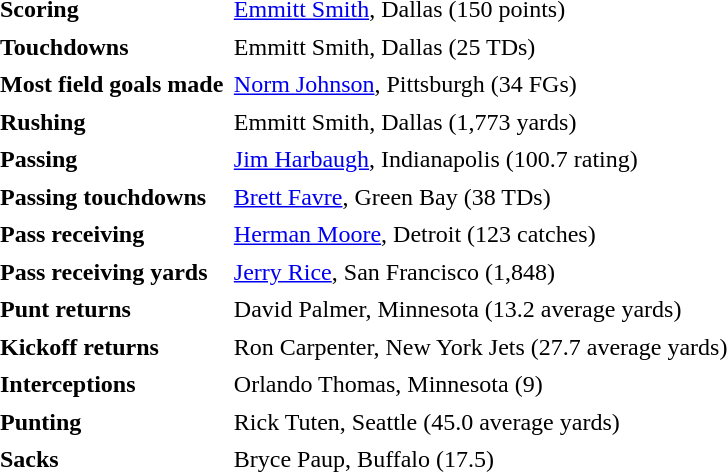<table cellpadding="3" cellspacing="1">
<tr>
<td><strong>Scoring</strong></td>
<td><a href='#'>Emmitt Smith</a>, Dallas (150 points)</td>
</tr>
<tr>
<td><strong>Touchdowns</strong></td>
<td>Emmitt Smith, Dallas (25 TDs)</td>
</tr>
<tr>
<td><strong>Most field goals made</strong></td>
<td><a href='#'>Norm Johnson</a>, Pittsburgh (34 FGs)</td>
</tr>
<tr>
<td><strong>Rushing</strong></td>
<td>Emmitt Smith, Dallas (1,773 yards)</td>
</tr>
<tr>
<td><strong>Passing</strong></td>
<td><a href='#'>Jim Harbaugh</a>, Indianapolis (100.7 rating)</td>
</tr>
<tr>
<td><strong>Passing touchdowns</strong></td>
<td><a href='#'>Brett Favre</a>, Green Bay (38 TDs)</td>
</tr>
<tr>
<td><strong>Pass receiving</strong></td>
<td><a href='#'>Herman Moore</a>, Detroit (123 catches)</td>
</tr>
<tr>
<td><strong>Pass receiving yards</strong></td>
<td><a href='#'>Jerry Rice</a>, San Francisco (1,848)</td>
</tr>
<tr>
<td><strong>Punt returns</strong></td>
<td>David Palmer, Minnesota (13.2 average yards)</td>
</tr>
<tr>
<td><strong>Kickoff returns</strong></td>
<td>Ron Carpenter, New York Jets (27.7 average yards)</td>
</tr>
<tr>
<td><strong>Interceptions</strong></td>
<td>Orlando Thomas, Minnesota (9)</td>
</tr>
<tr>
<td><strong>Punting</strong></td>
<td>Rick Tuten, Seattle (45.0 average yards)</td>
</tr>
<tr>
<td><strong>Sacks</strong></td>
<td>Bryce Paup, Buffalo (17.5)</td>
</tr>
</table>
